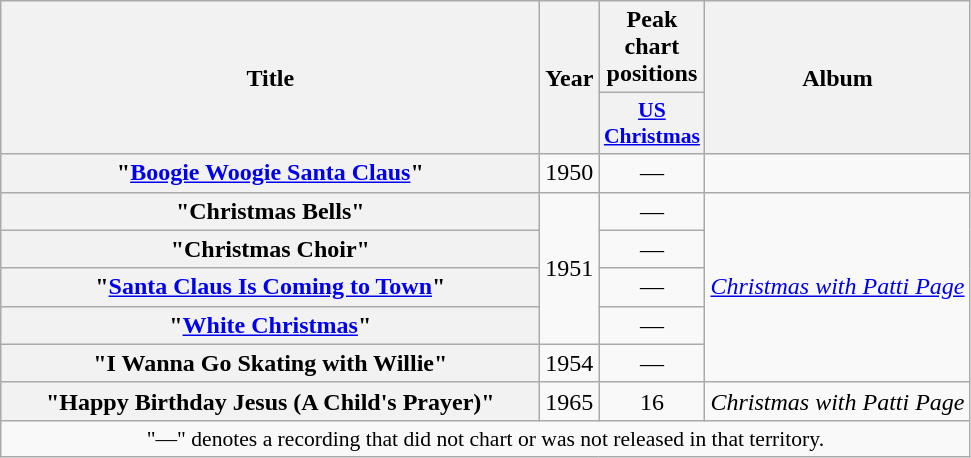<table class="wikitable plainrowheaders" style="text-align:center;" border="1">
<tr>
<th scope="col" rowspan="2" style="width:22em;">Title</th>
<th scope="col" rowspan="2">Year</th>
<th scope="col" colspan="1">Peak<br>chart<br>positions</th>
<th scope="col" rowspan="2">Album</th>
</tr>
<tr>
<th scope="col" style="width:2em;font-size:90%;"><a href='#'>US<br>Christmas</a><br></th>
</tr>
<tr>
<th scope="row">"<a href='#'>Boogie Woogie Santa Claus</a>"</th>
<td>1950</td>
<td>—</td>
<td></td>
</tr>
<tr>
<th scope="row">"Christmas Bells"</th>
<td rowspan="4">1951</td>
<td>—</td>
<td rowspan="5"><em><a href='#'>Christmas with Patti Page</a></em> </td>
</tr>
<tr>
<th scope="row">"Christmas Choir"</th>
<td>—</td>
</tr>
<tr>
<th scope="row">"<a href='#'>Santa Claus Is Coming to Town</a>"</th>
<td>—</td>
</tr>
<tr>
<th scope="row">"<a href='#'>White Christmas</a>"</th>
<td>—</td>
</tr>
<tr>
<th scope="row">"I Wanna Go Skating with Willie"</th>
<td>1954</td>
<td>—</td>
</tr>
<tr>
<th scope="row">"Happy Birthday Jesus (A Child's Prayer)"</th>
<td>1965</td>
<td>16</td>
<td><em>Christmas with Patti Page</em> </td>
</tr>
<tr>
<td colspan="4" style="font-size:90%">"—" denotes a recording that did not chart or was not released in that territory.</td>
</tr>
</table>
